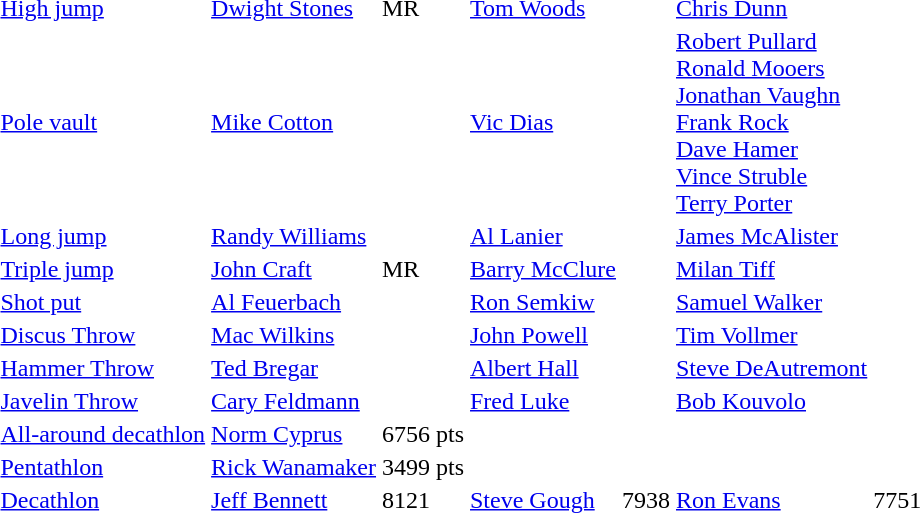<table>
<tr>
<td><a href='#'>High jump</a></td>
<td><a href='#'>Dwight Stones</a></td>
<td> MR</td>
<td><a href='#'>Tom Woods</a></td>
<td></td>
<td><a href='#'>Chris Dunn</a></td>
<td></td>
</tr>
<tr>
<td><a href='#'>Pole vault</a></td>
<td><a href='#'>Mike Cotton</a></td>
<td></td>
<td><a href='#'>Vic Dias</a></td>
<td></td>
<td><a href='#'>Robert Pullard</a><br><a href='#'>Ronald Mooers</a><br><a href='#'>Jonathan Vaughn</a><br><a href='#'>Frank Rock</a><br><a href='#'>Dave Hamer</a><br><a href='#'>Vince Struble</a><br><a href='#'>Terry Porter</a></td>
<td></td>
</tr>
<tr>
<td><a href='#'>Long jump</a></td>
<td><a href='#'>Randy Williams</a></td>
<td></td>
<td><a href='#'>Al Lanier</a></td>
<td></td>
<td><a href='#'>James McAlister</a></td>
<td></td>
</tr>
<tr>
<td><a href='#'>Triple jump</a></td>
<td><a href='#'>John Craft</a></td>
<td>	MR</td>
<td><a href='#'>Barry McClure</a></td>
<td></td>
<td><a href='#'>Milan Tiff</a></td>
<td></td>
</tr>
<tr>
<td><a href='#'>Shot put</a></td>
<td><a href='#'>Al Feuerbach</a></td>
<td></td>
<td><a href='#'>Ron Semkiw</a></td>
<td></td>
<td><a href='#'>Samuel Walker</a></td>
<td></td>
</tr>
<tr>
<td><a href='#'>Discus Throw</a></td>
<td><a href='#'>Mac Wilkins</a></td>
<td></td>
<td><a href='#'>John Powell</a></td>
<td></td>
<td><a href='#'>Tim Vollmer</a></td>
<td></td>
</tr>
<tr>
<td><a href='#'>Hammer Throw</a></td>
<td><a href='#'>Ted Bregar</a></td>
<td></td>
<td><a href='#'>Albert Hall</a></td>
<td></td>
<td><a href='#'>Steve DeAutremont</a></td>
<td></td>
</tr>
<tr>
<td><a href='#'>Javelin Throw</a></td>
<td><a href='#'>Cary Feldmann</a></td>
<td></td>
<td><a href='#'>Fred Luke</a></td>
<td></td>
<td><a href='#'>Bob Kouvolo</a></td>
<td></td>
</tr>
<tr>
<td><a href='#'>All-around decathlon</a></td>
<td><a href='#'>Norm Cyprus</a></td>
<td>6756 pts</td>
<td></td>
<td></td>
<td></td>
<td></td>
</tr>
<tr>
<td><a href='#'>Pentathlon</a></td>
<td><a href='#'>Rick Wanamaker</a></td>
<td>3499 pts</td>
<td></td>
<td></td>
<td></td>
<td></td>
</tr>
<tr>
<td><a href='#'>Decathlon</a></td>
<td><a href='#'>Jeff Bennett</a></td>
<td>8121</td>
<td><a href='#'>Steve Gough</a></td>
<td>7938</td>
<td><a href='#'>Ron Evans</a></td>
<td>7751</td>
</tr>
</table>
